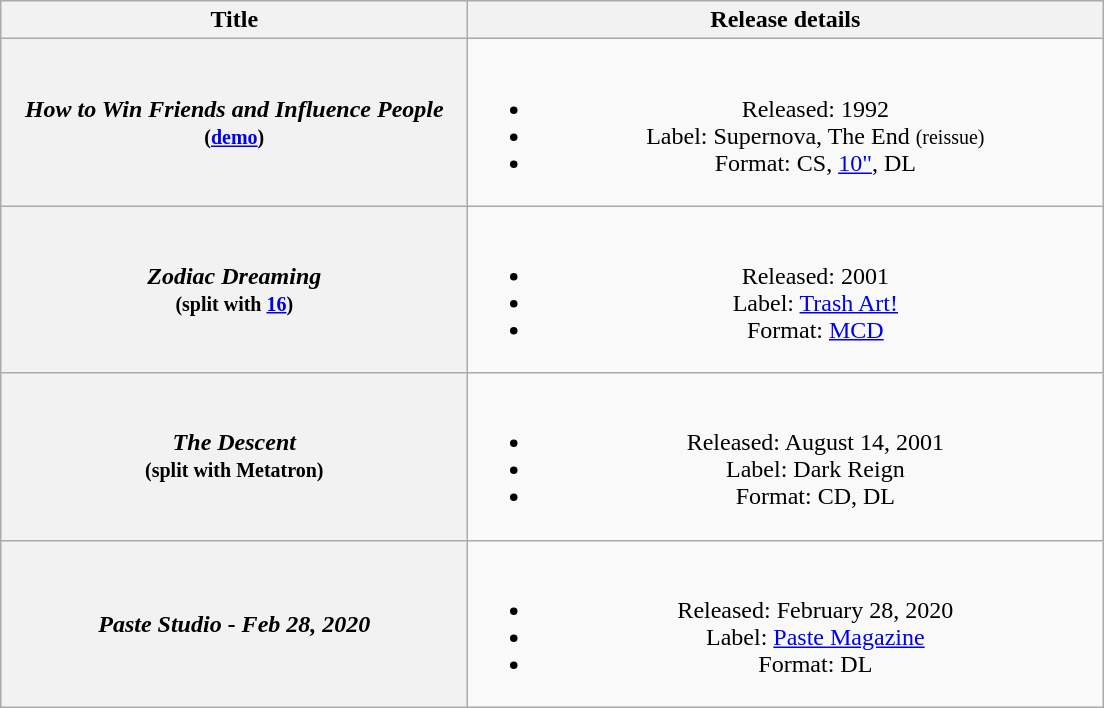<table class="wikitable plainrowheaders" style="text-align:center;">
<tr>
<th scope="col" rowspan="1" style="width:19em">Title</th>
<th scope="col" rowspan="1" style="width:26em">Release details</th>
</tr>
<tr>
<th scope="row"><em>How to Win Friends and Influence People</em><br><small>(<a href='#'>demo</a>)</small></th>
<td><br><ul><li>Released: 1992</li><li>Label: Supernova, The End <small>(reissue)</small></li><li>Format: CS, <a href='#'>10"</a>, DL</li></ul></td>
</tr>
<tr>
<th scope="row"><em>Zodiac Dreaming</em><br><small>(split with <a href='#'>16</a>)</small></th>
<td><br><ul><li>Released: 2001</li><li>Label: <a href='#'>Trash Art!</a></li><li>Format: <a href='#'>MCD</a></li></ul></td>
</tr>
<tr>
<th scope="row"><em>The Descent</em><br><small>(split with Metatron)</small></th>
<td><br><ul><li>Released: August 14, 2001</li><li>Label: Dark Reign</li><li>Format: CD, DL</li></ul></td>
</tr>
<tr>
<th scope="row"><em>Paste Studio - Feb 28, 2020</em></th>
<td><br><ul><li>Released: February 28, 2020</li><li>Label: <a href='#'>Paste Magazine</a></li><li>Format: DL</li></ul></td>
</tr>
</table>
